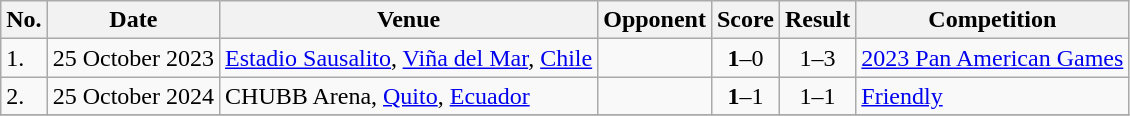<table class="wikitable">
<tr>
<th>No.</th>
<th>Date</th>
<th>Venue</th>
<th>Opponent</th>
<th>Score</th>
<th>Result</th>
<th>Competition</th>
</tr>
<tr>
<td>1.</td>
<td>25 October 2023</td>
<td><a href='#'>Estadio Sausalito</a>, <a href='#'>Viña del Mar</a>, <a href='#'>Chile</a></td>
<td></td>
<td align=center><strong>1</strong>–0</td>
<td align=center>1–3</td>
<td><a href='#'>2023 Pan American Games</a></td>
</tr>
<tr>
<td>2.</td>
<td>25 October 2024</td>
<td>CHUBB Arena, <a href='#'>Quito</a>, <a href='#'>Ecuador</a></td>
<td></td>
<td align=center><strong>1</strong>–1</td>
<td align=center>1–1</td>
<td><a href='#'>Friendly</a></td>
</tr>
<tr>
</tr>
</table>
